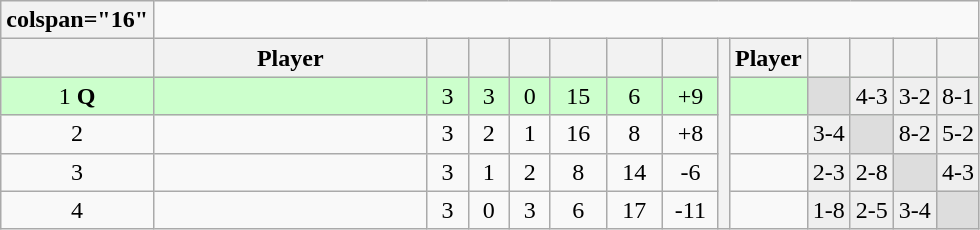<table class=wikitable style=text-align:center>
<tr>
<th>colspan="16" </th>
</tr>
<tr>
<th width=20 abbr=Position></th>
<th width=175>Player</th>
<th width=20 abbr=Played></th>
<th width=20 abbr=Won></th>
<th width=20 abbr=Lost></th>
<th width=30 abbr=Points for></th>
<th width=30 abbr=Points against></th>
<th width=30 abbr=Points difference></th>
<th rowspan="5" abbr=H2H></th>
<th>Player</th>
<th></th>
<th></th>
<th></th>
<th></th>
</tr>
<tr bgcolor=#CCFFCC>
<td>1 <strong>Q</strong></td>
<td align=left></td>
<td>3</td>
<td>3</td>
<td>0</td>
<td>15</td>
<td>6</td>
<td>+9</td>
<td></td>
<td bgcolor="#dddddd"> </td>
<td bgcolor="#efefef">4-3</td>
<td bgcolor="#efefef">3-2</td>
<td bgcolor="#efefef">8-1</td>
</tr>
<tr>
<td>2  </td>
<td align=left></td>
<td>3</td>
<td>2</td>
<td>1</td>
<td>16</td>
<td>8</td>
<td>+8</td>
<td></td>
<td bgcolor="#efefef">3-4</td>
<td bgcolor="#dddddd"> </td>
<td bgcolor="#efefef">8-2</td>
<td bgcolor="#efefef">5-2</td>
</tr>
<tr>
<td>3 </td>
<td align=left></td>
<td>3</td>
<td>1</td>
<td>2</td>
<td>8</td>
<td>14</td>
<td>-6</td>
<td></td>
<td bgcolor="#efefef">2-3</td>
<td bgcolor="#efefef">2-8</td>
<td bgcolor="#dddddd"> </td>
<td bgcolor="#efefef">4-3</td>
</tr>
<tr>
<td>4 </td>
<td align=left></td>
<td>3</td>
<td>0</td>
<td>3</td>
<td>6</td>
<td>17</td>
<td>-11</td>
<td></td>
<td bgcolor="#efefef">1-8</td>
<td bgcolor="#efefef">2-5</td>
<td bgcolor="#efefef">3-4</td>
<td bgcolor="#dddddd"> </td>
</tr>
</table>
